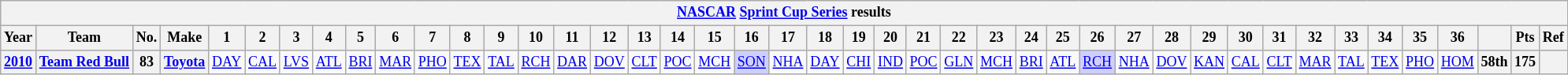<table class="wikitable" style="text-align:center; font-size:75%">
<tr>
<th colspan=45><a href='#'>NASCAR</a> <a href='#'>Sprint Cup Series</a> results</th>
</tr>
<tr>
<th>Year</th>
<th>Team</th>
<th>No.</th>
<th>Make</th>
<th>1</th>
<th>2</th>
<th>3</th>
<th>4</th>
<th>5</th>
<th>6</th>
<th>7</th>
<th>8</th>
<th>9</th>
<th>10</th>
<th>11</th>
<th>12</th>
<th>13</th>
<th>14</th>
<th>15</th>
<th>16</th>
<th>17</th>
<th>18</th>
<th>19</th>
<th>20</th>
<th>21</th>
<th>22</th>
<th>23</th>
<th>24</th>
<th>25</th>
<th>26</th>
<th>27</th>
<th>28</th>
<th>29</th>
<th>30</th>
<th>31</th>
<th>32</th>
<th>33</th>
<th>34</th>
<th>35</th>
<th>36</th>
<th></th>
<th>Pts</th>
<th>Ref</th>
</tr>
<tr>
<th><a href='#'>2010</a></th>
<th nowrap><a href='#'>Team Red Bull</a></th>
<th>83</th>
<th><a href='#'>Toyota</a></th>
<td><a href='#'>DAY</a></td>
<td><a href='#'>CAL</a></td>
<td><a href='#'>LVS</a></td>
<td><a href='#'>ATL</a></td>
<td><a href='#'>BRI</a></td>
<td><a href='#'>MAR</a></td>
<td><a href='#'>PHO</a></td>
<td><a href='#'>TEX</a></td>
<td><a href='#'>TAL</a></td>
<td><a href='#'>RCH</a></td>
<td><a href='#'>DAR</a></td>
<td><a href='#'>DOV</a></td>
<td><a href='#'>CLT</a></td>
<td><a href='#'>POC</a></td>
<td><a href='#'>MCH</a></td>
<td style="background:#cfcfff;"><a href='#'>SON</a><br></td>
<td><a href='#'>NHA</a></td>
<td><a href='#'>DAY</a></td>
<td><a href='#'>CHI</a></td>
<td><a href='#'>IND</a></td>
<td><a href='#'>POC</a></td>
<td><a href='#'>GLN</a></td>
<td><a href='#'>MCH</a></td>
<td><a href='#'>BRI</a></td>
<td><a href='#'>ATL</a></td>
<td style="background:#cfcfff;"><a href='#'>RCH</a><br></td>
<td><a href='#'>NHA</a></td>
<td><a href='#'>DOV</a></td>
<td><a href='#'>KAN</a></td>
<td><a href='#'>CAL</a></td>
<td><a href='#'>CLT</a></td>
<td><a href='#'>MAR</a></td>
<td><a href='#'>TAL</a></td>
<td><a href='#'>TEX</a></td>
<td><a href='#'>PHO</a></td>
<td><a href='#'>HOM</a></td>
<th>58th</th>
<th>175</th>
<th></th>
</tr>
</table>
